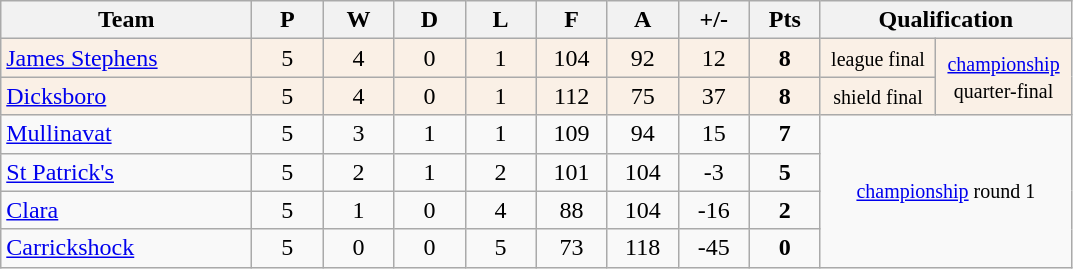<table class=wikitable>
<tr>
<th width=160>Team</th>
<th width=40>P</th>
<th width=40>W</th>
<th width=40>D</th>
<th width=40>L</th>
<th width=40>F</th>
<th width=40>A</th>
<th width=40>+/-</th>
<th width=40>Pts</th>
<th width=160 colspan="2">Qualification</th>
</tr>
<tr align=center style="background:Linen;">
<td style="text-align:left;"> <a href='#'>James Stephens</a></td>
<td>5</td>
<td>4</td>
<td>0</td>
<td>1</td>
<td>104</td>
<td>92</td>
<td>12</td>
<td><strong>8</strong></td>
<td><small>league final</small></td>
<td rowspan="2"><small><a href='#'>championship</a><br>quarter-final</small></td>
</tr>
<tr align=center style="background:Linen;">
<td style="text-align:left;"> <a href='#'>Dicksboro</a></td>
<td>5</td>
<td>4</td>
<td>0</td>
<td>1</td>
<td>112</td>
<td>75</td>
<td>37</td>
<td><strong>8</strong></td>
<td><small>shield final</small></td>
</tr>
<tr align=center>
<td style="text-align:left;"> <a href='#'>Mullinavat</a></td>
<td>5</td>
<td>3</td>
<td>1</td>
<td>1</td>
<td>109</td>
<td>94</td>
<td>15</td>
<td><strong>7</strong></td>
<td rowspan="4" colspan="2"><small><a href='#'>championship</a> round 1</small></td>
</tr>
<tr align=center>
<td style="text-align:left;"> <a href='#'>St Patrick's</a></td>
<td>5</td>
<td>2</td>
<td>1</td>
<td>2</td>
<td>101</td>
<td>104</td>
<td>-3</td>
<td><strong>5</strong></td>
</tr>
<tr align=center>
<td style="text-align:left;"> <a href='#'>Clara</a></td>
<td>5</td>
<td>1</td>
<td>0</td>
<td>4</td>
<td>88</td>
<td>104</td>
<td>-16</td>
<td><strong>2</strong></td>
</tr>
<tr align=center>
<td style="text-align:left;"> <a href='#'>Carrickshock</a></td>
<td>5</td>
<td>0</td>
<td>0</td>
<td>5</td>
<td>73</td>
<td>118</td>
<td>-45</td>
<td><strong>0</strong></td>
</tr>
</table>
